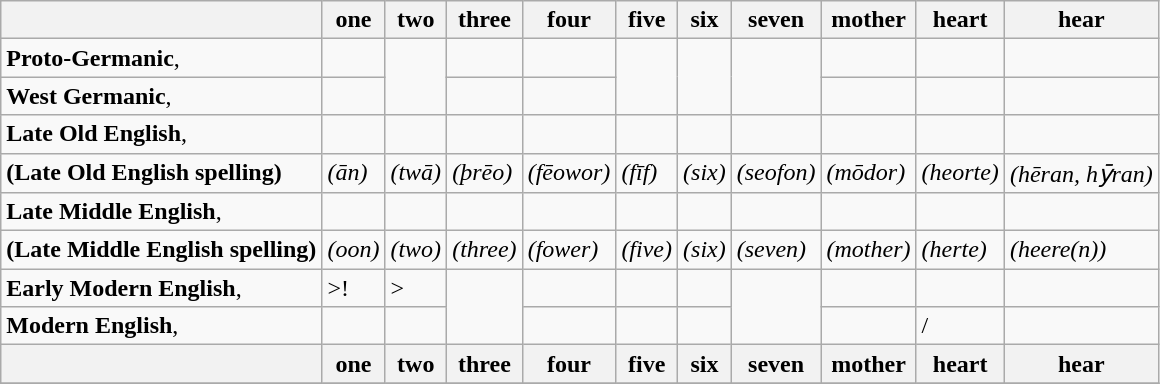<table class="wikitable">
<tr>
<th></th>
<th>one</th>
<th>two</th>
<th>three</th>
<th>four</th>
<th>five</th>
<th>six</th>
<th>seven</th>
<th>mother</th>
<th>heart</th>
<th>hear</th>
</tr>
<tr>
<td><strong>Proto-Germanic</strong>, </td>
<td></td>
<td rowspan="2"></td>
<td></td>
<td></td>
<td rowspan="2"></td>
<td rowspan="2"></td>
<td rowspan="2"></td>
<td></td>
<td></td>
<td></td>
</tr>
<tr ish>
<td><strong>West Germanic</strong>, </td>
<td></td>
<td></td>
<td></td>
<td></td>
<td></td>
<td></td>
</tr>
<tr>
<td><strong>Late Old English</strong>, </td>
<td></td>
<td></td>
<td></td>
<td></td>
<td></td>
<td></td>
<td></td>
<td></td>
<td></td>
<td></td>
</tr>
<tr>
<td><strong>(Late Old English spelling)</strong></td>
<td><em>(ān)</em></td>
<td><em>(twā)</em></td>
<td><em>(þrēo)</em></td>
<td><em>(fēowor)</em></td>
<td><em>(fīf)</em></td>
<td><em>(six)</em></td>
<td><em>(seofon)</em></td>
<td><em>(mōdor)</em></td>
<td><em>(heorte)</em></td>
<td><em>(hēran, hȳran)</em></td>
</tr>
<tr>
<td><strong>Late Middle English</strong>, </td>
<td></td>
<td></td>
<td></td>
<td></td>
<td></td>
<td></td>
<td></td>
<td></td>
<td></td>
<td></td>
</tr>
<tr>
<td><strong>(Late Middle English spelling)</strong></td>
<td><em>(oon)</em></td>
<td><em>(two)</em></td>
<td><em>(three)</em></td>
<td><em>(fower)</em></td>
<td><em>(five)</em></td>
<td><em>(six)</em></td>
<td><em>(seven)</em></td>
<td><em>(mother)</em></td>
<td><em>(herte)</em></td>
<td><em>(heere(n))</em></td>
</tr>
<tr>
<td><strong>Early Modern English</strong>, </td>
<td> >! </td>
<td> > </td>
<td rowspan="2"></td>
<td></td>
<td></td>
<td></td>
<td rowspan="2"></td>
<td></td>
<td></td>
<td></td>
</tr>
<tr>
<td><strong>Modern English</strong>, </td>
<td></td>
<td></td>
<td></td>
<td></td>
<td></td>
<td></td>
<td>/</td>
<td></td>
</tr>
<tr>
<th></th>
<th>one</th>
<th>two</th>
<th>three</th>
<th>four</th>
<th>five</th>
<th>six</th>
<th>seven</th>
<th>mother</th>
<th>heart</th>
<th>hear</th>
</tr>
<tr>
</tr>
</table>
